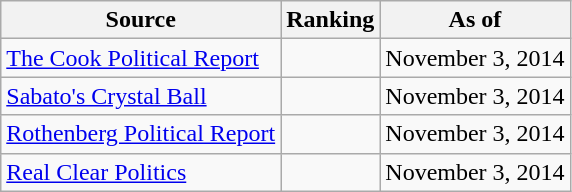<table class="wikitable" style="text-align:center">
<tr>
<th>Source</th>
<th>Ranking</th>
<th>As of</th>
</tr>
<tr>
<td align=left><a href='#'>The Cook Political Report</a></td>
<td></td>
<td>November 3, 2014</td>
</tr>
<tr>
<td align=left><a href='#'>Sabato's Crystal Ball</a></td>
<td></td>
<td>November 3, 2014</td>
</tr>
<tr>
<td align=left><a href='#'>Rothenberg Political Report</a></td>
<td></td>
<td>November 3, 2014</td>
</tr>
<tr>
<td align=left><a href='#'>Real Clear Politics</a></td>
<td></td>
<td>November 3, 2014</td>
</tr>
</table>
